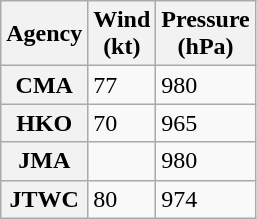<table class="wikitable floatleft">
<tr>
<th>Agency</th>
<th>Wind<br>(kt)</th>
<th>Pressure<br>(hPa)</th>
</tr>
<tr>
<th>CMA</th>
<td>77</td>
<td>980</td>
</tr>
<tr>
<th>HKO</th>
<td>70</td>
<td>965</td>
</tr>
<tr>
<th>JMA</th>
<td></td>
<td>980</td>
</tr>
<tr>
<th>JTWC</th>
<td>80</td>
<td>974</td>
</tr>
</table>
